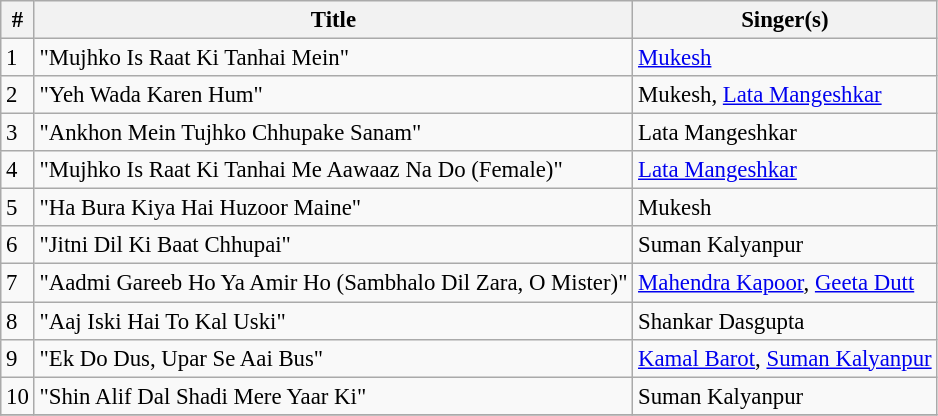<table class="wikitable" style="font-size:95%;">
<tr>
<th>#</th>
<th>Title</th>
<th>Singer(s)</th>
</tr>
<tr>
<td>1</td>
<td>"Mujhko Is Raat Ki Tanhai Mein"</td>
<td><a href='#'>Mukesh</a></td>
</tr>
<tr>
<td>2</td>
<td>"Yeh Wada Karen Hum"</td>
<td>Mukesh, <a href='#'>Lata Mangeshkar</a></td>
</tr>
<tr>
<td>3</td>
<td>"Ankhon Mein Tujhko Chhupake Sanam"</td>
<td>Lata Mangeshkar</td>
</tr>
<tr>
<td>4</td>
<td>"Mujhko Is Raat Ki Tanhai Me Aawaaz Na Do (Female)"</td>
<td><a href='#'>Lata Mangeshkar</a></td>
</tr>
<tr>
<td>5</td>
<td>"Ha Bura Kiya Hai Huzoor Maine"</td>
<td>Mukesh</td>
</tr>
<tr>
<td>6</td>
<td>"Jitni Dil Ki Baat Chhupai"</td>
<td>Suman Kalyanpur</td>
</tr>
<tr>
<td>7</td>
<td>"Aadmi Gareeb Ho Ya Amir Ho (Sambhalo Dil Zara, O Mister)"</td>
<td><a href='#'>Mahendra Kapoor</a>, <a href='#'>Geeta Dutt</a></td>
</tr>
<tr>
<td>8</td>
<td>"Aaj Iski Hai To Kal Uski"</td>
<td>Shankar Dasgupta</td>
</tr>
<tr>
<td>9</td>
<td>"Ek Do Dus, Upar Se Aai Bus"</td>
<td><a href='#'>Kamal Barot</a>, <a href='#'>Suman Kalyanpur</a></td>
</tr>
<tr>
<td>10</td>
<td>"Shin Alif Dal Shadi Mere Yaar Ki"</td>
<td>Suman Kalyanpur</td>
</tr>
<tr>
</tr>
</table>
